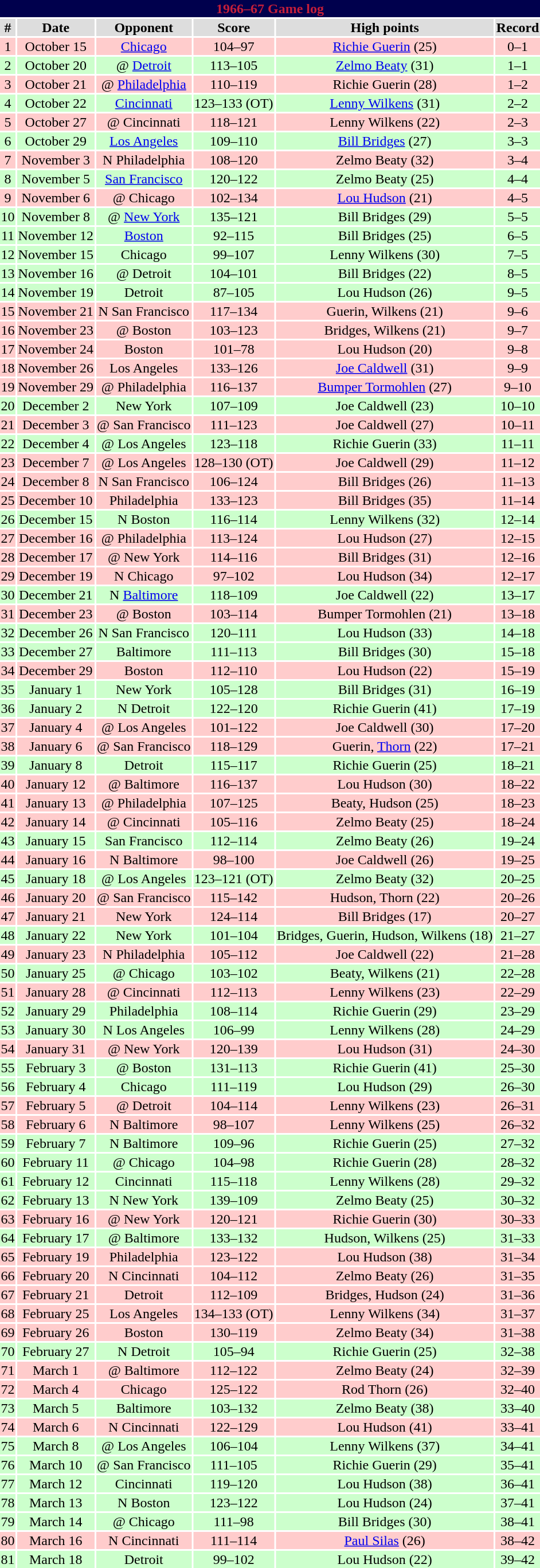<table class="toccolours collapsible" width=50% style="clear:both; margin:1.5em auto; text-align:center">
<tr>
<th colspan=11 style="background:#00004d; color:#C41E3A;">1966–67 Game log</th>
</tr>
<tr align="center" bgcolor="#dddddd">
<td><strong>#</strong></td>
<td><strong>Date</strong></td>
<td><strong>Opponent</strong></td>
<td><strong>Score</strong></td>
<td><strong>High points</strong></td>
<td><strong>Record</strong></td>
</tr>
<tr align="center" bgcolor="ffcccc">
<td>1</td>
<td>October 15</td>
<td><a href='#'>Chicago</a></td>
<td>104–97</td>
<td><a href='#'>Richie Guerin</a> (25)</td>
<td>0–1</td>
</tr>
<tr align="center" bgcolor="ccffcc">
<td>2</td>
<td>October 20</td>
<td>@ <a href='#'>Detroit</a></td>
<td>113–105</td>
<td><a href='#'>Zelmo Beaty</a> (31)</td>
<td>1–1</td>
</tr>
<tr align="center" bgcolor="ffcccc">
<td>3</td>
<td>October 21</td>
<td>@ <a href='#'>Philadelphia</a></td>
<td>110–119</td>
<td>Richie Guerin (28)</td>
<td>1–2</td>
</tr>
<tr align="center" bgcolor="ccffcc">
<td>4</td>
<td>October 22</td>
<td><a href='#'>Cincinnati</a></td>
<td>123–133 (OT)</td>
<td><a href='#'>Lenny Wilkens</a> (31)</td>
<td>2–2</td>
</tr>
<tr align="center" bgcolor="ffcccc">
<td>5</td>
<td>October 27</td>
<td>@ Cincinnati</td>
<td>118–121</td>
<td>Lenny Wilkens (22)</td>
<td>2–3</td>
</tr>
<tr align="center" bgcolor="ccffcc">
<td>6</td>
<td>October 29</td>
<td><a href='#'>Los Angeles</a></td>
<td>109–110</td>
<td><a href='#'>Bill Bridges</a> (27)</td>
<td>3–3</td>
</tr>
<tr align="center" bgcolor="ffcccc">
<td>7</td>
<td>November 3</td>
<td>N Philadelphia</td>
<td>108–120</td>
<td>Zelmo Beaty (32)</td>
<td>3–4</td>
</tr>
<tr align="center" bgcolor="ccffcc">
<td>8</td>
<td>November 5</td>
<td><a href='#'>San Francisco</a></td>
<td>120–122</td>
<td>Zelmo Beaty (25)</td>
<td>4–4</td>
</tr>
<tr align="center" bgcolor="ffcccc">
<td>9</td>
<td>November 6</td>
<td>@ Chicago</td>
<td>102–134</td>
<td><a href='#'>Lou Hudson</a> (21)</td>
<td>4–5</td>
</tr>
<tr align="center" bgcolor="ccffcc">
<td>10</td>
<td>November 8</td>
<td>@ <a href='#'>New York</a></td>
<td>135–121</td>
<td>Bill Bridges (29)</td>
<td>5–5</td>
</tr>
<tr align="center" bgcolor="ccffcc">
<td>11</td>
<td>November 12</td>
<td><a href='#'>Boston</a></td>
<td>92–115</td>
<td>Bill Bridges (25)</td>
<td>6–5</td>
</tr>
<tr align="center" bgcolor="ccffcc">
<td>12</td>
<td>November 15</td>
<td>Chicago</td>
<td>99–107</td>
<td>Lenny Wilkens (30)</td>
<td>7–5</td>
</tr>
<tr align="center" bgcolor="ccffcc">
<td>13</td>
<td>November 16</td>
<td>@ Detroit</td>
<td>104–101</td>
<td>Bill Bridges (22)</td>
<td>8–5</td>
</tr>
<tr align="center" bgcolor="ccffcc">
<td>14</td>
<td>November 19</td>
<td>Detroit</td>
<td>87–105</td>
<td>Lou Hudson (26)</td>
<td>9–5</td>
</tr>
<tr align="center" bgcolor="ffcccc">
<td>15</td>
<td>November 21</td>
<td>N San Francisco</td>
<td>117–134</td>
<td>Guerin, Wilkens (21)</td>
<td>9–6</td>
</tr>
<tr align="center" bgcolor="ffcccc">
<td>16</td>
<td>November 23</td>
<td>@ Boston</td>
<td>103–123</td>
<td>Bridges, Wilkens (21)</td>
<td>9–7</td>
</tr>
<tr align="center" bgcolor="ffcccc">
<td>17</td>
<td>November 24</td>
<td>Boston</td>
<td>101–78</td>
<td>Lou Hudson (20)</td>
<td>9–8</td>
</tr>
<tr align="center" bgcolor="ffcccc">
<td>18</td>
<td>November 26</td>
<td>Los Angeles</td>
<td>133–126</td>
<td><a href='#'>Joe Caldwell</a> (31)</td>
<td>9–9</td>
</tr>
<tr align="center" bgcolor="ffcccc">
<td>19</td>
<td>November 29</td>
<td>@ Philadelphia</td>
<td>116–137</td>
<td><a href='#'>Bumper Tormohlen</a> (27)</td>
<td>9–10</td>
</tr>
<tr align="center" bgcolor="ccffcc">
<td>20</td>
<td>December 2</td>
<td>New York</td>
<td>107–109</td>
<td>Joe Caldwell (23)</td>
<td>10–10</td>
</tr>
<tr align="center" bgcolor="ffcccc">
<td>21</td>
<td>December 3</td>
<td>@ San Francisco</td>
<td>111–123</td>
<td>Joe Caldwell (27)</td>
<td>10–11</td>
</tr>
<tr align="center" bgcolor="ccffcc">
<td>22</td>
<td>December 4</td>
<td>@ Los Angeles</td>
<td>123–118</td>
<td>Richie Guerin (33)</td>
<td>11–11</td>
</tr>
<tr align="center" bgcolor="ffcccc">
<td>23</td>
<td>December 7</td>
<td>@ Los Angeles</td>
<td>128–130 (OT)</td>
<td>Joe Caldwell (29)</td>
<td>11–12</td>
</tr>
<tr align="center" bgcolor="ffcccc">
<td>24</td>
<td>December 8</td>
<td>N San Francisco</td>
<td>106–124</td>
<td>Bill Bridges (26)</td>
<td>11–13</td>
</tr>
<tr align="center" bgcolor="ffcccc">
<td>25</td>
<td>December 10</td>
<td>Philadelphia</td>
<td>133–123</td>
<td>Bill Bridges (35)</td>
<td>11–14</td>
</tr>
<tr align="center" bgcolor="ccffcc">
<td>26</td>
<td>December 15</td>
<td>N Boston</td>
<td>116–114</td>
<td>Lenny Wilkens (32)</td>
<td>12–14</td>
</tr>
<tr align="center" bgcolor="ffcccc">
<td>27</td>
<td>December 16</td>
<td>@ Philadelphia</td>
<td>113–124</td>
<td>Lou Hudson (27)</td>
<td>12–15</td>
</tr>
<tr align="center" bgcolor="ffcccc">
<td>28</td>
<td>December 17</td>
<td>@ New York</td>
<td>114–116</td>
<td>Bill Bridges (31)</td>
<td>12–16</td>
</tr>
<tr align="center" bgcolor="ffcccc">
<td>29</td>
<td>December 19</td>
<td>N Chicago</td>
<td>97–102</td>
<td>Lou Hudson (34)</td>
<td>12–17</td>
</tr>
<tr align="center" bgcolor="ccffcc">
<td>30</td>
<td>December 21</td>
<td>N <a href='#'>Baltimore</a></td>
<td>118–109</td>
<td>Joe Caldwell (22)</td>
<td>13–17</td>
</tr>
<tr align="center" bgcolor="ffcccc">
<td>31</td>
<td>December 23</td>
<td>@ Boston</td>
<td>103–114</td>
<td>Bumper Tormohlen (21)</td>
<td>13–18</td>
</tr>
<tr align="center" bgcolor="ccffcc">
<td>32</td>
<td>December 26</td>
<td>N San Francisco</td>
<td>120–111</td>
<td>Lou Hudson (33)</td>
<td>14–18</td>
</tr>
<tr align="center" bgcolor="ccffcc">
<td>33</td>
<td>December 27</td>
<td>Baltimore</td>
<td>111–113</td>
<td>Bill Bridges (30)</td>
<td>15–18</td>
</tr>
<tr align="center" bgcolor="ffcccc">
<td>34</td>
<td>December 29</td>
<td>Boston</td>
<td>112–110</td>
<td>Lou Hudson (22)</td>
<td>15–19</td>
</tr>
<tr align="center" bgcolor="ccffcc">
<td>35</td>
<td>January 1</td>
<td>New York</td>
<td>105–128</td>
<td>Bill Bridges (31)</td>
<td>16–19</td>
</tr>
<tr align="center" bgcolor="ccffcc">
<td>36</td>
<td>January 2</td>
<td>N Detroit</td>
<td>122–120</td>
<td>Richie Guerin (41)</td>
<td>17–19</td>
</tr>
<tr align="center" bgcolor="ffcccc">
<td>37</td>
<td>January 4</td>
<td>@ Los Angeles</td>
<td>101–122</td>
<td>Joe Caldwell (30)</td>
<td>17–20</td>
</tr>
<tr align="center" bgcolor="ffcccc">
<td>38</td>
<td>January 6</td>
<td>@ San Francisco</td>
<td>118–129</td>
<td>Guerin, <a href='#'>Thorn</a> (22)</td>
<td>17–21</td>
</tr>
<tr align="center" bgcolor="ccffcc">
<td>39</td>
<td>January 8</td>
<td>Detroit</td>
<td>115–117</td>
<td>Richie Guerin (25)</td>
<td>18–21</td>
</tr>
<tr align="center" bgcolor="ffcccc">
<td>40</td>
<td>January 12</td>
<td>@ Baltimore</td>
<td>116–137</td>
<td>Lou Hudson (30)</td>
<td>18–22</td>
</tr>
<tr align="center" bgcolor="ffcccc">
<td>41</td>
<td>January 13</td>
<td>@ Philadelphia</td>
<td>107–125</td>
<td>Beaty, Hudson (25)</td>
<td>18–23</td>
</tr>
<tr align="center" bgcolor="ffcccc">
<td>42</td>
<td>January 14</td>
<td>@ Cincinnati</td>
<td>105–116</td>
<td>Zelmo Beaty (25)</td>
<td>18–24</td>
</tr>
<tr align="center" bgcolor="ccffcc">
<td>43</td>
<td>January 15</td>
<td>San Francisco</td>
<td>112–114</td>
<td>Zelmo Beaty (26)</td>
<td>19–24</td>
</tr>
<tr align="center" bgcolor="ffcccc">
<td>44</td>
<td>January 16</td>
<td>N Baltimore</td>
<td>98–100</td>
<td>Joe Caldwell (26)</td>
<td>19–25</td>
</tr>
<tr align="center" bgcolor="ccffcc">
<td>45</td>
<td>January 18</td>
<td>@ Los Angeles</td>
<td>123–121 (OT)</td>
<td>Zelmo Beaty (32)</td>
<td>20–25</td>
</tr>
<tr align="center" bgcolor="ffcccc">
<td>46</td>
<td>January 20</td>
<td>@ San Francisco</td>
<td>115–142</td>
<td>Hudson, Thorn (22)</td>
<td>20–26</td>
</tr>
<tr align="center" bgcolor="ffcccc">
<td>47</td>
<td>January 21</td>
<td>New York</td>
<td>124–114</td>
<td>Bill Bridges (17)</td>
<td>20–27</td>
</tr>
<tr align="center" bgcolor="ccffcc">
<td>48</td>
<td>January 22</td>
<td>New York</td>
<td>101–104</td>
<td>Bridges, Guerin, Hudson, Wilkens (18)</td>
<td>21–27</td>
</tr>
<tr align="center" bgcolor="ffcccc">
<td>49</td>
<td>January 23</td>
<td>N Philadelphia</td>
<td>105–112</td>
<td>Joe Caldwell (22)</td>
<td>21–28</td>
</tr>
<tr align="center" bgcolor="ccffcc">
<td>50</td>
<td>January 25</td>
<td>@ Chicago</td>
<td>103–102</td>
<td>Beaty, Wilkens (21)</td>
<td>22–28</td>
</tr>
<tr align="center" bgcolor="ffcccc">
<td>51</td>
<td>January 28</td>
<td>@ Cincinnati</td>
<td>112–113</td>
<td>Lenny Wilkens (23)</td>
<td>22–29</td>
</tr>
<tr align="center" bgcolor="ccffcc">
<td>52</td>
<td>January 29</td>
<td>Philadelphia</td>
<td>108–114</td>
<td>Richie Guerin (29)</td>
<td>23–29</td>
</tr>
<tr align="center" bgcolor="ccffcc">
<td>53</td>
<td>January 30</td>
<td>N Los Angeles</td>
<td>106–99</td>
<td>Lenny Wilkens (28)</td>
<td>24–29</td>
</tr>
<tr align="center" bgcolor="ffcccc">
<td>54</td>
<td>January 31</td>
<td>@ New York</td>
<td>120–139</td>
<td>Lou Hudson (31)</td>
<td>24–30</td>
</tr>
<tr align="center" bgcolor="ccffcc">
<td>55</td>
<td>February 3</td>
<td>@ Boston</td>
<td>131–113</td>
<td>Richie Guerin (41)</td>
<td>25–30</td>
</tr>
<tr align="center" bgcolor="ccffcc">
<td>56</td>
<td>February 4</td>
<td>Chicago</td>
<td>111–119</td>
<td>Lou Hudson (29)</td>
<td>26–30</td>
</tr>
<tr align="center" bgcolor="ffcccc">
<td>57</td>
<td>February 5</td>
<td>@ Detroit</td>
<td>104–114</td>
<td>Lenny Wilkens (23)</td>
<td>26–31</td>
</tr>
<tr align="center" bgcolor="ffcccc">
<td>58</td>
<td>February 6</td>
<td>N Baltimore</td>
<td>98–107</td>
<td>Lenny Wilkens (25)</td>
<td>26–32</td>
</tr>
<tr align="center" bgcolor="ccffcc">
<td>59</td>
<td>February 7</td>
<td>N Baltimore</td>
<td>109–96</td>
<td>Richie Guerin (25)</td>
<td>27–32</td>
</tr>
<tr align="center" bgcolor="ccffcc">
<td>60</td>
<td>February 11</td>
<td>@ Chicago</td>
<td>104–98</td>
<td>Richie Guerin (28)</td>
<td>28–32</td>
</tr>
<tr align="center" bgcolor="ccffcc">
<td>61</td>
<td>February 12</td>
<td>Cincinnati</td>
<td>115–118</td>
<td>Lenny Wilkens (28)</td>
<td>29–32</td>
</tr>
<tr align="center" bgcolor="ccffcc">
<td>62</td>
<td>February 13</td>
<td>N New York</td>
<td>139–109</td>
<td>Zelmo Beaty (25)</td>
<td>30–32</td>
</tr>
<tr align="center" bgcolor="ffcccc">
<td>63</td>
<td>February 16</td>
<td>@ New York</td>
<td>120–121</td>
<td>Richie Guerin (30)</td>
<td>30–33</td>
</tr>
<tr align="center" bgcolor="ccffcc">
<td>64</td>
<td>February 17</td>
<td>@ Baltimore</td>
<td>133–132</td>
<td>Hudson, Wilkens (25)</td>
<td>31–33</td>
</tr>
<tr align="center" bgcolor="ffcccc">
<td>65</td>
<td>February 19</td>
<td>Philadelphia</td>
<td>123–122</td>
<td>Lou Hudson (38)</td>
<td>31–34</td>
</tr>
<tr align="center" bgcolor="ffcccc">
<td>66</td>
<td>February 20</td>
<td>N Cincinnati</td>
<td>104–112</td>
<td>Zelmo Beaty (26)</td>
<td>31–35</td>
</tr>
<tr align="center" bgcolor="ffcccc">
<td>67</td>
<td>February 21</td>
<td>Detroit</td>
<td>112–109</td>
<td>Bridges, Hudson (24)</td>
<td>31–36</td>
</tr>
<tr align="center" bgcolor="ffcccc">
<td>68</td>
<td>February 25</td>
<td>Los Angeles</td>
<td>134–133 (OT)</td>
<td>Lenny Wilkens (34)</td>
<td>31–37</td>
</tr>
<tr align="center" bgcolor="ffcccc">
<td>69</td>
<td>February 26</td>
<td>Boston</td>
<td>130–119</td>
<td>Zelmo Beaty (34)</td>
<td>31–38</td>
</tr>
<tr align="center" bgcolor="ccffcc">
<td>70</td>
<td>February 27</td>
<td>N Detroit</td>
<td>105–94</td>
<td>Richie Guerin (25)</td>
<td>32–38</td>
</tr>
<tr align="center" bgcolor="ffcccc">
<td>71</td>
<td>March 1</td>
<td>@ Baltimore</td>
<td>112–122</td>
<td>Zelmo Beaty (24)</td>
<td>32–39</td>
</tr>
<tr align="center" bgcolor="ffcccc">
<td>72</td>
<td>March 4</td>
<td>Chicago</td>
<td>125–122</td>
<td>Rod Thorn (26)</td>
<td>32–40</td>
</tr>
<tr align="center" bgcolor="ccffcc">
<td>73</td>
<td>March 5</td>
<td>Baltimore</td>
<td>103–132</td>
<td>Zelmo Beaty (38)</td>
<td>33–40</td>
</tr>
<tr align="center" bgcolor="ffcccc">
<td>74</td>
<td>March 6</td>
<td>N Cincinnati</td>
<td>122–129</td>
<td>Lou Hudson (41)</td>
<td>33–41</td>
</tr>
<tr align="center" bgcolor="ccffcc">
<td>75</td>
<td>March 8</td>
<td>@ Los Angeles</td>
<td>106–104</td>
<td>Lenny Wilkens (37)</td>
<td>34–41</td>
</tr>
<tr align="center" bgcolor="ccffcc">
<td>76</td>
<td>March 10</td>
<td>@ San Francisco</td>
<td>111–105</td>
<td>Richie Guerin (29)</td>
<td>35–41</td>
</tr>
<tr align="center" bgcolor="ccffcc">
<td>77</td>
<td>March 12</td>
<td>Cincinnati</td>
<td>119–120</td>
<td>Lou Hudson (38)</td>
<td>36–41</td>
</tr>
<tr align="center" bgcolor="ccffcc">
<td>78</td>
<td>March 13</td>
<td>N Boston</td>
<td>123–122</td>
<td>Lou Hudson (24)</td>
<td>37–41</td>
</tr>
<tr align="center" bgcolor="ccffcc">
<td>79</td>
<td>March 14</td>
<td>@ Chicago</td>
<td>111–98</td>
<td>Bill Bridges (30)</td>
<td>38–41</td>
</tr>
<tr align="center" bgcolor="ffcccc">
<td>80</td>
<td>March 16</td>
<td>N Cincinnati</td>
<td>111–114</td>
<td><a href='#'>Paul Silas</a> (26)</td>
<td>38–42</td>
</tr>
<tr align="center" bgcolor="ccffcc">
<td>81</td>
<td>March 18</td>
<td>Detroit</td>
<td>99–102</td>
<td>Lou Hudson (22)</td>
<td>39–42</td>
</tr>
</table>
